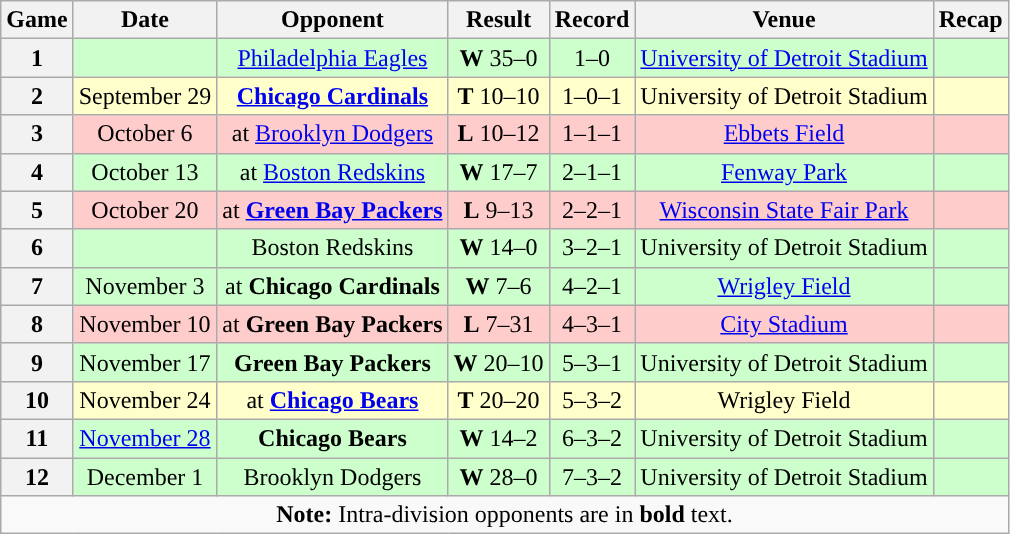<table class="wikitable" style="text-align:center">
<tr>
<th>Game</th>
<th>Date</th>
<th>Opponent</th>
<th>Result</th>
<th>Record</th>
<th>Venue</th>
<th>Recap</th>
</tr>
<tr style="background:#cfc">
<th>1</th>
<td></td>
<td><a href='#'>Philadelphia Eagles</a></td>
<td><strong>W</strong> 35–0</td>
<td>1–0</td>
<td><a href='#'>University of Detroit Stadium</a></td>
<td></td>
</tr>
<tr style="background:#ffc">
<th>2</th>
<td>September 29</td>
<td><strong><a href='#'>Chicago Cardinals</a></strong></td>
<td><strong>T</strong> 10–10</td>
<td>1–0–1</td>
<td>University of Detroit Stadium</td>
<td></td>
</tr>
<tr style="background:#fcc">
<th>3</th>
<td>October 6</td>
<td>at <a href='#'>Brooklyn Dodgers</a></td>
<td><strong>L</strong> 10–12</td>
<td>1–1–1</td>
<td><a href='#'>Ebbets Field</a></td>
<td></td>
</tr>
<tr style="background:#cfc">
<th>4</th>
<td>October 13</td>
<td>at <a href='#'>Boston Redskins</a></td>
<td><strong>W</strong> 17–7</td>
<td>2–1–1</td>
<td><a href='#'>Fenway Park</a></td>
<td></td>
</tr>
<tr style="background:#fcc">
<th>5</th>
<td>October 20</td>
<td>at <strong><a href='#'>Green Bay Packers</a></strong></td>
<td><strong>L</strong> 9–13</td>
<td>2–2–1</td>
<td><a href='#'>Wisconsin State Fair Park</a></td>
<td></td>
</tr>
<tr style="background:#cfc">
<th>6</th>
<td></td>
<td>Boston Redskins</td>
<td><strong>W</strong> 14–0</td>
<td>3–2–1</td>
<td>University of Detroit Stadium</td>
<td></td>
</tr>
<tr style="background:#cfc">
<th>7</th>
<td>November 3</td>
<td>at <strong>Chicago Cardinals</strong></td>
<td><strong>W</strong> 7–6</td>
<td>4–2–1</td>
<td><a href='#'>Wrigley Field</a></td>
<td></td>
</tr>
<tr style="background:#fcc">
<th>8</th>
<td>November 10</td>
<td>at <strong>Green Bay Packers</strong></td>
<td><strong>L</strong> 7–31</td>
<td>4–3–1</td>
<td><a href='#'>City Stadium</a></td>
<td></td>
</tr>
<tr style="background:#cfc">
<th>9</th>
<td>November 17</td>
<td><strong>Green Bay Packers</strong></td>
<td><strong>W</strong> 20–10</td>
<td>5–3–1</td>
<td>University of Detroit Stadium</td>
<td></td>
</tr>
<tr style="background:#ffc">
<th>10</th>
<td>November 24</td>
<td>at <strong><a href='#'>Chicago Bears</a></strong></td>
<td><strong>T</strong> 20–20</td>
<td>5–3–2</td>
<td>Wrigley Field</td>
<td></td>
</tr>
<tr style="background:#cfc">
<th>11</th>
<td><a href='#'>November 28</a></td>
<td><strong>Chicago Bears</strong></td>
<td><strong>W</strong> 14–2</td>
<td>6–3–2</td>
<td>University of Detroit Stadium</td>
<td></td>
</tr>
<tr style="background:#cfc">
<th>12</th>
<td>December 1</td>
<td>Brooklyn Dodgers</td>
<td><strong>W</strong> 28–0</td>
<td>7–3–2</td>
<td>University of Detroit Stadium</td>
<td></td>
</tr>
<tr>
<td colspan="8"><strong>Note:</strong> Intra-division opponents are in <strong>bold</strong> text.</td>
</tr>
</table>
